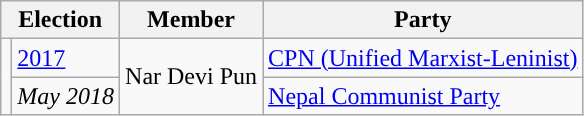<table class="wikitable">
<tr>
<th colspan="2">Election</th>
<th>Member</th>
<th>Party</th>
</tr>
<tr>
<td rowspan="2" style="background-color:"></td>
<td><a href='#'>2017</a></td>
<td rowspan="2">Nar Devi Pun</td>
<td><a href='#'>CPN (Unified Marxist-Leninist)</a></td>
</tr>
<tr>
<td><em>May 2018</em></td>
<td><a href='#'>Nepal Communist Party</a></td>
</tr>
</table>
